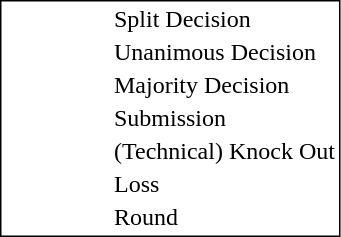<table style="border:1px solid black;" align=left>
<tr>
<td style="width:60px;"></td>
<td> </td>
<td>Split Decision</td>
</tr>
<tr>
<td style="width:60px;"></td>
<td> </td>
<td>Unanimous Decision</td>
</tr>
<tr>
<td style="width:60px;"></td>
<td> </td>
<td>Majority Decision</td>
</tr>
<tr>
<td style="width:60px;"></td>
<td> </td>
<td>Submission</td>
</tr>
<tr>
<td style="width:60px;"></td>
<td> </td>
<td>(Technical) Knock Out</td>
</tr>
<tr>
<td style="width:60px;"></td>
<td> </td>
<td>Loss</td>
</tr>
<tr>
<td style="width:60px;"></td>
<td> </td>
<td>Round</td>
</tr>
</table>
